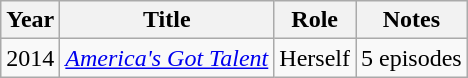<table class="wikitable sortable">
<tr>
<th>Year</th>
<th>Title</th>
<th>Role</th>
<th class="unsortable">Notes</th>
</tr>
<tr>
<td>2014</td>
<td><em><a href='#'>America's Got Talent</a></em></td>
<td>Herself</td>
<td>5 episodes</td>
</tr>
</table>
